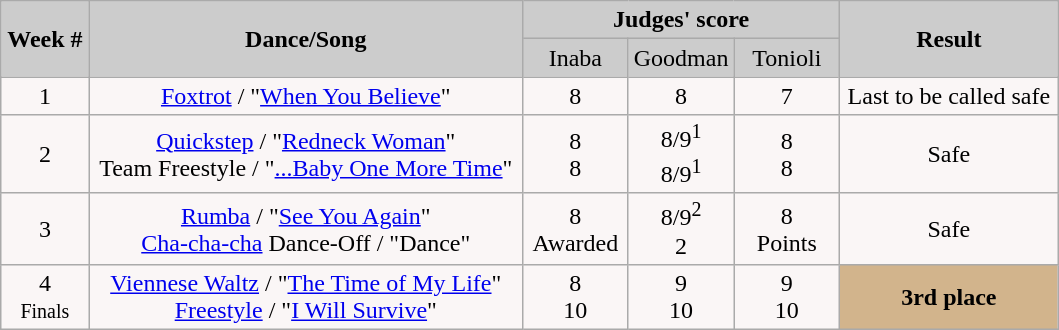<table class="wikitable" style="float:left;">
<tr style="text-align:Center; background:#ccc;">
<td rowspan="2"><strong>Week #</strong></td>
<td rowspan="2"><strong>Dance/Song</strong></td>
<td colspan="3"><strong>Judges' score</strong></td>
<td rowspan="2"><strong>Result</strong></td>
</tr>
<tr style="text-align:center; background:#ccc;">
<td style="width:10%; ">Inaba</td>
<td style="width:10%; ">Goodman</td>
<td style="width:10%; ">Tonioli</td>
</tr>
<tr style="text-align:center; background:#faf6f6;">
<td>1</td>
<td><a href='#'>Foxtrot</a> / "<a href='#'>When You Believe</a>"</td>
<td>8</td>
<td>8</td>
<td>7</td>
<td>Last to be called safe</td>
</tr>
<tr style="text-align:center; background:#faf6f6;">
<td>2</td>
<td><a href='#'>Quickstep</a> / "<a href='#'>Redneck Woman</a>"<br>Team Freestyle / "<a href='#'>...Baby One More Time</a>"</td>
<td>8<br>8</td>
<td>8/9<sup>1</sup><br>8/9<sup>1</sup></td>
<td>8<br>8</td>
<td>Safe</td>
</tr>
<tr style="text-align:center; background:#faf6f6;">
<td>3</td>
<td><a href='#'>Rumba</a> / "<a href='#'>See You Again</a>"<br><a href='#'>Cha-cha-cha</a> Dance-Off / "Dance"</td>
<td>8<br>Awarded</td>
<td>8/9<sup>2</sup><br>2</td>
<td>8<br>Points</td>
<td>Safe</td>
</tr>
<tr style="text-align:center; background:#faf6f6;">
<td>4<br><small>Finals</small></td>
<td><a href='#'>Viennese Waltz</a> / "<a href='#'>The Time of My Life</a>"<br><a href='#'>Freestyle</a> / "<a href='#'>I Will Survive</a>"</td>
<td>8<br>10</td>
<td>9<br>10</td>
<td>9<br>10</td>
<th style="background:tan;">3rd place</th>
</tr>
</table>
